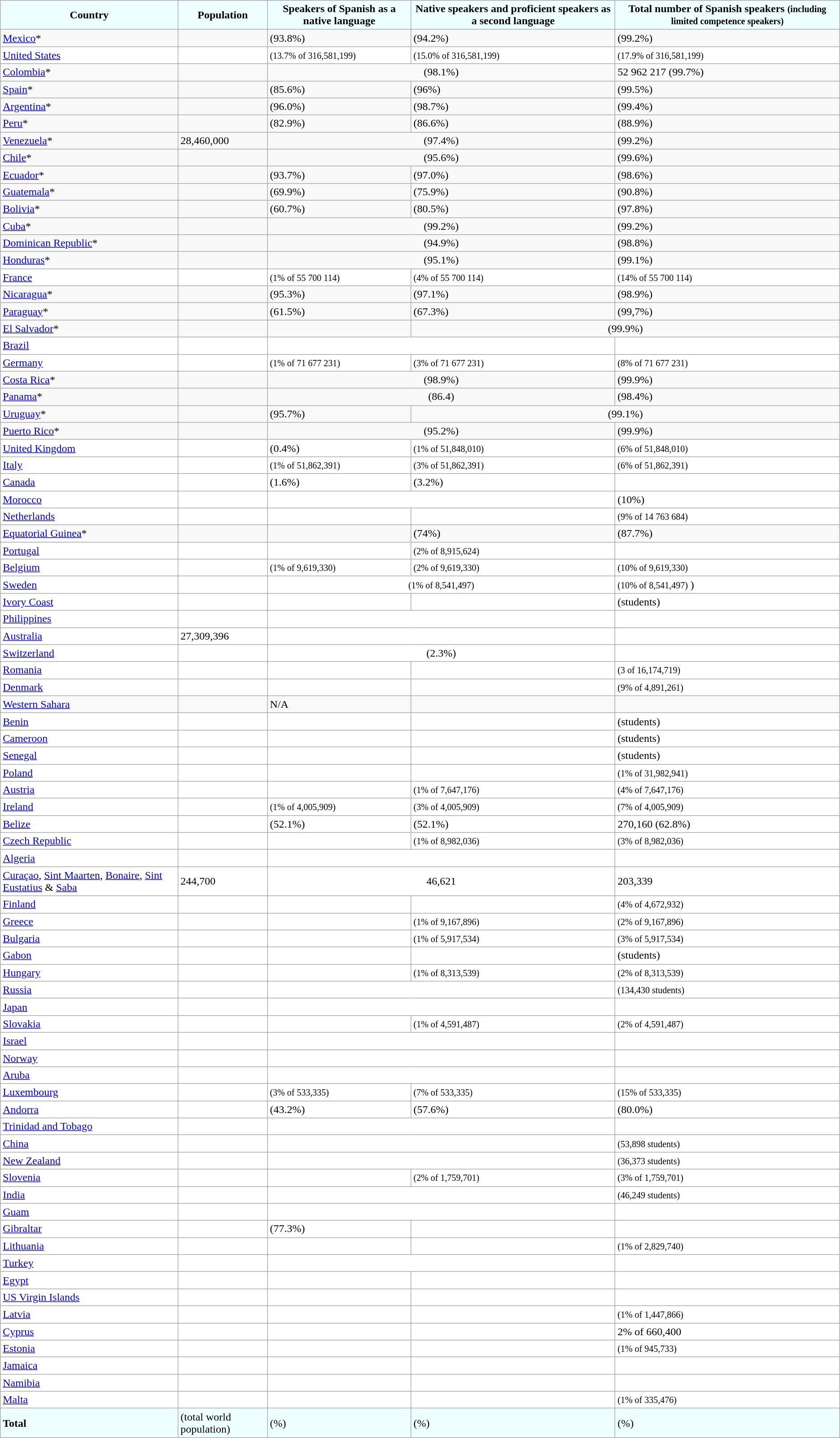<table class="wikitable sortable">
<tr>
<th style="background:#efff;">Country</th>
<th style="background:#efff;"data-sort-type="number">Population</th>
<th style="background:#efff;""width:23%;" data-sort-type="number">Speakers of Spanish as a native language </th>
<th style="background:#efff;""width:22%;" data-sort-type="number">Native speakers and proficient speakers as a second language </th>
<th style="background:#efff;" "width:22%;" data-sort-type="number">Total number of Spanish speakers <small>(including limited competence speakers)</small></th>
</tr>
<tr>
<td><a href='#'>Mexico</a>*</td>
<td></td>
<td> (93.8%)</td>
<td> (94.2%)</td>
<td> (99.2%)</td>
</tr>
<tr style="background:#fff;">
<td><a href='#'>United States</a></td>
<td></td>
<td> <small>(13.7% of 316,581,199)</small> </td>
<td> <small>(15.0% of 316,581,199)</small></td>
<td> <small>(17.9% of 316,581,199)</small></td>
</tr>
<tr>
<td><a href='#'>Colombia</a>*</td>
<td></td>
<td colspan="2" style="text-align:center;"> (98.1%)</td>
<td>52 962 217 (99.7%)</td>
</tr>
<tr>
<td><a href='#'>Spain</a>*</td>
<td></td>
<td> (85.6%)</td>
<td> (96%)</td>
<td> (99.5%)</td>
</tr>
<tr>
<td><a href='#'>Argentina</a>*</td>
<td></td>
<td> (96.0%)</td>
<td> (98.7%)</td>
<td> (99.4%)</td>
</tr>
<tr>
<td><a href='#'>Peru</a>*</td>
<td></td>
<td> (82.9%)</td>
<td> (86.6%)</td>
<td> (88.9%)</td>
</tr>
<tr>
<td><a href='#'>Venezuela</a>*</td>
<td>28,460,000 </td>
<td colspan="2" style="text-align:center;"> (97.4%)</td>
<td> (99.2%)</td>
</tr>
<tr>
<td><a href='#'>Chile</a>*</td>
<td></td>
<td colspan="2" style="text-align:center;"> (95.6%)</td>
<td> (99.6%)</td>
</tr>
<tr>
<td><a href='#'>Ecuador</a>*</td>
<td></td>
<td>  (93.7%)</td>
<td> (97.0%)</td>
<td> (98.6%)</td>
</tr>
<tr>
<td><a href='#'>Guatemala</a>*</td>
<td></td>
<td> (69.9%)</td>
<td> (75.9%)</td>
<td> (90.8%)</td>
</tr>
<tr>
<td><a href='#'>Bolivia</a>*</td>
<td></td>
<td> (60.7%)</td>
<td> (80.5%)</td>
<td> (97.8%)</td>
</tr>
<tr>
<td><a href='#'>Cuba</a>*</td>
<td></td>
<td colspan="2" style="text-align:center;"> (99.2%)</td>
<td> (99.2%)</td>
</tr>
<tr>
<td><a href='#'>Dominican Republic</a>*</td>
<td></td>
<td colspan="2" style="text-align:center;"> (94.9%)</td>
<td> (98.8%)</td>
</tr>
<tr>
<td><a href='#'>Honduras</a>*</td>
<td></td>
<td colspan="2" style="text-align:center;"> (95.1%)</td>
<td> (99.1%)</td>
</tr>
<tr style="background:#fff;">
<td><a href='#'>France</a></td>
<td></td>
<td> <small>(1% of 55 700 114)</small> </td>
<td> <small>(4% of 55 700 114)</small></td>
<td>  <small>(14% of 55 700 114)</small> </td>
</tr>
<tr>
<td><a href='#'>Nicaragua</a>*</td>
<td></td>
<td> (95.3%)</td>
<td> (97.1%)</td>
<td> (98.9%)</td>
</tr>
<tr>
<td><a href='#'>Paraguay</a>*</td>
<td></td>
<td> (61.5%)</td>
<td> (67.3%)</td>
<td> (99,7%)</td>
</tr>
<tr>
<td><a href='#'>El Salvador</a>*</td>
<td></td>
<td></td>
<td colspan="2" style="text-align:center;"> (99.9%)</td>
</tr>
<tr style="background:#fff;">
<td><a href='#'>Brazil</a></td>
<td></td>
<td colspan="2" style="text-align:center;"></td>
<td></td>
</tr>
<tr style="background:#fff;">
<td><a href='#'>Germany</a></td>
<td></td>
<td> <small>(1% of 71 677 231)</small> </td>
<td> <small>(3% of 71 677 231)</small></td>
<td> <small>(8% of 71 677 231)</small> </td>
</tr>
<tr>
<td><a href='#'>Costa Rica</a>*</td>
<td></td>
<td colspan="2" style="text-align:center;"> (98.9%)</td>
<td> (99.9%)</td>
</tr>
<tr>
<td><a href='#'>Panama</a>*</td>
<td></td>
<td colspan="2" style="text-align:center;"> (86.4)</td>
<td> (98.4%)</td>
</tr>
<tr>
<td><a href='#'>Uruguay</a>*</td>
<td></td>
<td> (95.7%)</td>
<td colspan="2" style="text-align:center;"> (99.1%)</td>
</tr>
<tr>
<td><a href='#'>Puerto Rico</a>*</td>
<td></td>
<td colspan="2" style="text-align:center;"> (95.2%)</td>
<td> (99.9%)</td>
</tr>
<tr style="background:#fff;">
<td><a href='#'>United Kingdom</a></td>
<td></td>
<td> (0.4%)</td>
<td> <small>(1% of 51,848,010)</small></td>
<td> <small>(6% of 51,848,010)</small></td>
</tr>
<tr style="background:#fff;">
<td><a href='#'>Italy</a></td>
<td></td>
<td> <small>(1% of 51,862,391)</small> </td>
<td> <small>(3% of 51,862,391)</small></td>
<td> <small>(6% of 51,862,391)</small> </td>
</tr>
<tr style="background:#fff;">
<td><a href='#'>Canada</a></td>
<td></td>
<td> (1.6%)</td>
<td> (3.2%)</td>
<td></td>
</tr>
<tr style="background:#fff;">
<td><a href='#'>Morocco</a></td>
<td></td>
<td colspan="2" style="text-align:center;"></td>
<td> (10%)</td>
</tr>
<tr style="background:#fff;">
<td><a href='#'>Netherlands</a></td>
<td></td>
<td></td>
<td></td>
<td> <small>(9% of 14 763 684)</small> </td>
</tr>
<tr>
<td><a href='#'>Equatorial Guinea</a>*</td>
<td></td>
<td></td>
<td> (74%)</td>
<td> (87.7%)</td>
</tr>
<tr style="background:#fff;">
<td><a href='#'>Portugal</a></td>
<td></td>
<td></td>
<td> <small>(2% of 8,915,624)</small> </td>
<td></td>
</tr>
<tr style="background:#fff;">
<td><a href='#'>Belgium</a></td>
<td></td>
<td> <small>(1% of 9,619,330)</small> </td>
<td> <small>(2% of 9,619,330)</small></td>
<td> <small>(10% of 9,619,330)</small> </td>
</tr>
<tr style="background:#fff;">
<td><a href='#'>Sweden</a></td>
<td></td>
<td colspan="2" style="text-align:center;"> <small>(1% of 8,541,497)</small> </td>
<td> <small>(10% of 8,541,497)</small> )</td>
</tr>
<tr style="background:#fff;">
<td><a href='#'>Ivory Coast</a></td>
<td></td>
<td></td>
<td></td>
<td> (students)</td>
</tr>
<tr style="background:#fff;">
<td><a href='#'>Philippines</a></td>
<td></td>
<td colspan="2" style="text-align:center;"></td>
<td></td>
</tr>
<tr style="background:#fff;">
<td><a href='#'>Australia</a></td>
<td>27,309,396 </td>
<td colspan="2" style="text-align:center;"></td>
<td></td>
</tr>
<tr style="background:#fff;">
<td><a href='#'>Switzerland</a></td>
<td></td>
<td colspan="2" style="text-align:center;">(2.3%)</td>
<td></td>
</tr>
<tr style="background:#fff;">
<td><a href='#'>Romania</a></td>
<td></td>
<td></td>
<td></td>
<td> <small>(3 of 16,174,719)</small> </td>
</tr>
<tr style="background:#fff;">
<td><a href='#'>Denmark</a></td>
<td></td>
<td></td>
<td></td>
<td> <small>(9% of 4,891,261)</small> </td>
</tr>
<tr>
<td><a href='#'>Western Sahara</a></td>
<td></td>
<td>N/A</td>
<td></td>
<td></td>
</tr>
<tr style="background:#fff;">
<td><a href='#'>Benin</a></td>
<td></td>
<td></td>
<td></td>
<td> (students)</td>
</tr>
<tr style="background:#fff;">
<td><a href='#'>Cameroon</a></td>
<td></td>
<td></td>
<td></td>
<td> (students)</td>
</tr>
<tr style="background:#fff;">
<td><a href='#'>Senegal</a></td>
<td></td>
<td></td>
<td></td>
<td> (students)</td>
</tr>
<tr style="background:#fff;">
<td><a href='#'>Poland</a></td>
<td></td>
<td></td>
<td></td>
<td> <small>(1% of 31,982,941)</small> </td>
</tr>
<tr style="background:#fff;">
<td><a href='#'>Austria</a></td>
<td></td>
<td></td>
<td> <small>(1% of 7,647,176)</small></td>
<td> <small>(4% of 7,647,176)</small></td>
</tr>
<tr style="background:#fff;">
<td><a href='#'>Ireland</a></td>
<td></td>
<td> <small>(1% of 4,005,909)</small></td>
<td> <small>(3% of 4,005,909)</small></td>
<td> <small>(7% of 4,005,909)</small></td>
</tr>
<tr style="background:#fff;">
<td><a href='#'>Belize</a></td>
<td></td>
<td> (52.1%)</td>
<td> (52.1%)</td>
<td>270,160 (62.8%)</td>
</tr>
<tr style="background:#fff;">
<td><a href='#'>Czech Republic</a></td>
<td></td>
<td></td>
<td> <small>(1% of 8,982,036)</small></td>
<td> <small>(3% of 8,982,036)</small></td>
</tr>
<tr style="background:#fff;">
<td><a href='#'>Algeria</a></td>
<td></td>
<td colspan="2" style="text-align:center;"></td>
<td></td>
</tr>
<tr style="background:#fff;">
<td><a href='#'>Curaçao</a>, <a href='#'>Sint Maarten</a>, <a href='#'>Bonaire</a>, <a href='#'>Sint Eustatius</a> & <a href='#'>Saba</a></td>
<td>244,700</td>
<td colspan="2" style="text-align:center;">46,621 </td>
<td>203,339 </td>
</tr>
<tr style="background:#fff;">
<td><a href='#'>Finland</a></td>
<td></td>
<td></td>
<td></td>
<td> <small>(4% of 4,672,932)</small></td>
</tr>
<tr style="background:#fff;">
<td><a href='#'>Greece</a></td>
<td></td>
<td></td>
<td> <small>(1% of 9,167,896)</small></td>
<td> <small>(2% of 9,167,896)</small></td>
</tr>
<tr style="background:#fff;">
<td><a href='#'>Bulgaria</a></td>
<td></td>
<td></td>
<td> <small>(1% of 5,917,534)</small></td>
<td> <small>(3% of 5,917,534)</small></td>
</tr>
<tr style="background:#fff;">
<td><a href='#'>Gabon</a></td>
<td></td>
<td></td>
<td></td>
<td> (students)</td>
</tr>
<tr style="background:#fff;">
<td><a href='#'>Hungary</a></td>
<td></td>
<td></td>
<td> <small>(1% of 8,313,539)</small></td>
<td> <small>(2% of 8,313,539)</small></td>
</tr>
<tr style="background:#fff;">
<td><a href='#'>Russia</a></td>
<td></td>
<td colspan="2" style="text-align:center;"></td>
<td> <small>(134,430 students)</small></td>
</tr>
<tr style="background:#fff;">
<td><a href='#'>Japan</a></td>
<td></td>
<td colspan="2" style="text-align:center;"></td>
<td></td>
</tr>
<tr style="background:#fff;">
<td><a href='#'>Slovakia</a></td>
<td> </td>
<td></td>
<td> <small>(1% of 4,591,487)</small></td>
<td> <small>(2% of 4,591,487)</small></td>
</tr>
<tr style="background:#fff;">
<td><a href='#'>Israel</a></td>
<td></td>
<td colspan="2" style="text-align:center;"></td>
<td></td>
</tr>
<tr style="background:#fff;">
<td><a href='#'>Norway</a></td>
<td></td>
<td colspan="2" style="text-align:center;"></td>
<td></td>
</tr>
<tr style="background:#fff;">
<td><a href='#'>Aruba</a></td>
<td></td>
<td colspan="2" style="text-align:center;"></td>
<td></td>
</tr>
<tr style="background:#fff;">
<td><a href='#'>Luxembourg</a></td>
<td></td>
<td> <small>(3% of 533,335)</small> </td>
<td> <small>(7% of 533,335)</small></td>
<td> <small>(15% of 533,335)</small> </td>
</tr>
<tr style="background:#fff;">
<td><a href='#'>Andorra</a></td>
<td></td>
<td> (43.2%)</td>
<td> (57.6%)</td>
<td> (80.0%)</td>
</tr>
<tr style="background:#fff;">
<td><a href='#'>Trinidad and Tobago</a></td>
<td></td>
<td colspan="2" style="text-align:center;"></td>
<td></td>
</tr>
<tr style="background:#fff;">
<td><a href='#'>China</a></td>
<td></td>
<td colspan="2" style="text-align:center;"></td>
<td> <small>(53,898 students) </small></td>
</tr>
<tr style="background:#fff;">
<td><a href='#'>New Zealand</a></td>
<td></td>
<td colspan="2" style="text-align:center;"></td>
<td> <small>(36,373 students)</small></td>
</tr>
<tr style="background:#fff;">
<td><a href='#'>Slovenia</a></td>
<td></td>
<td></td>
<td> <small>(2% of 1,759,701) </small></td>
<td> <small>(3% of 1,759,701)</small></td>
</tr>
<tr style="background:#fff;">
<td><a href='#'>India</a></td>
<td></td>
<td colspan="2" style="text-align:center;"></td>
<td> <small>(46,249 students)</small></td>
</tr>
<tr style="background:#fff;">
<td><a href='#'>Guam</a></td>
<td></td>
<td colspan="2" style="text-align:center;"></td>
<td></td>
</tr>
<tr style="background:#fff;">
<td><a href='#'>Gibraltar</a></td>
<td></td>
<td> (77.3%)</td>
<td></td>
<td></td>
</tr>
<tr style="background:#fff;">
<td><a href='#'>Lithuania</a></td>
<td></td>
<td></td>
<td></td>
<td> <small>(1% of 2,829,740)</small></td>
</tr>
<tr style="background:#fff;">
<td><a href='#'>Turkey</a></td>
<td> </td>
<td colspan="2" style="text-align:center;"></td>
<td> </td>
</tr>
<tr style="background:#fff;">
<td><a href='#'>Egypt</a></td>
<td> </td>
<td></td>
<td></td>
<td> </td>
</tr>
<tr style="background:#fff;">
<td><a href='#'>US Virgin Islands</a></td>
<td></td>
<td> </td>
<td></td>
<td></td>
</tr>
<tr style="background:#fff;">
<td><a href='#'>Latvia</a></td>
<td></td>
<td></td>
<td></td>
<td> <small>(1% of 1,447,866)</small></td>
</tr>
<tr style="background:#fff;">
<td><a href='#'>Cyprus</a></td>
<td></td>
<td></td>
<td></td>
<td>2% of 660,400</td>
</tr>
<tr style="background:#fff;">
<td><a href='#'>Estonia</a></td>
<td></td>
<td></td>
<td></td>
<td> <small>(1% of 945,733)</small></td>
</tr>
<tr style="background:#fff;">
<td><a href='#'>Jamaica</a></td>
<td></td>
<td></td>
<td></td>
<td></td>
</tr>
<tr style="background:#fff;">
<td><a href='#'>Namibia</a></td>
<td></td>
<td></td>
<td></td>
<td></td>
</tr>
<tr style="background:#fff;">
<td><a href='#'>Malta</a></td>
<td></td>
<td></td>
<td></td>
<td> <small>(1% of 335,476)</small></td>
</tr>
<tr style="background:#efff;" |class=sortbottom>
<td><strong>Total</strong></td>
<td> (total world population)</td>
<td><strong></strong>  (%)</td>
<td><strong></strong>  (%)</td>
<td><strong></strong>  (%)</td>
</tr>
</table>
